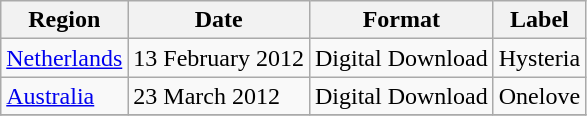<table class=wikitable>
<tr>
<th>Region</th>
<th>Date</th>
<th>Format</th>
<th>Label</th>
</tr>
<tr>
<td><a href='#'>Netherlands</a></td>
<td>13 February 2012</td>
<td>Digital Download</td>
<td>Hysteria</td>
</tr>
<tr>
<td><a href='#'>Australia</a></td>
<td>23 March 2012</td>
<td>Digital Download</td>
<td>Onelove</td>
</tr>
<tr>
</tr>
</table>
